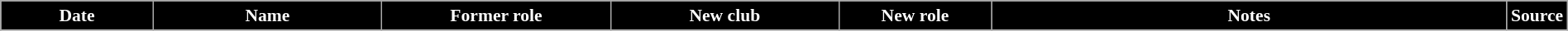<table class="wikitable" style="text-align:center; font-size:90%; width:100%;">
<tr>
<th style="background:Black; color:white; text-align:center; width:10%">Date</th>
<th style="background:Black; color:white; text-align:center; width:15%">Name</th>
<th style="background:Black; color:white; text-align:center; width:15%">Former role</th>
<th style="background:Black; color:white; text-align:center; width:15%">New club</th>
<th style="background:Black; color:white; text-align:center; width:10%">New role</th>
<th style="background:Black; color:white; text-align:center; width:34%">Notes</th>
<th style="background:Black; color:white; text-align:center; width:1%">Source</th>
</tr>
<tr>
</tr>
</table>
